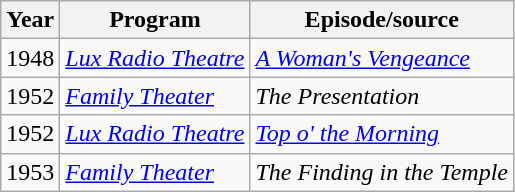<table class="wikitable">
<tr>
<th>Year</th>
<th>Program</th>
<th>Episode/source</th>
</tr>
<tr>
<td>1948</td>
<td><em><a href='#'>Lux Radio Theatre</a></em></td>
<td><em><a href='#'>A Woman's Vengeance</a></em></td>
</tr>
<tr>
<td>1952</td>
<td><em><a href='#'>Family Theater</a></em></td>
<td><em>The Presentation</em></td>
</tr>
<tr>
<td>1952</td>
<td><em><a href='#'>Lux Radio Theatre</a></em></td>
<td><em><a href='#'>Top o' the Morning</a></em></td>
</tr>
<tr>
<td>1953</td>
<td><em><a href='#'>Family Theater</a></em></td>
<td><em>The Finding in the Temple</em></td>
</tr>
</table>
